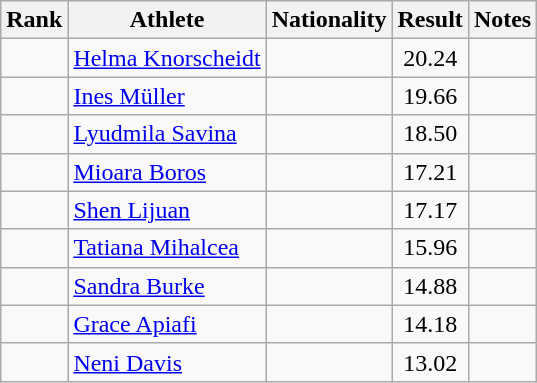<table class="wikitable sortable" style="text-align:center">
<tr>
<th>Rank</th>
<th>Athlete</th>
<th>Nationality</th>
<th>Result</th>
<th>Notes</th>
</tr>
<tr>
<td></td>
<td align=left><a href='#'>Helma Knorscheidt</a></td>
<td align=left></td>
<td>20.24</td>
<td></td>
</tr>
<tr>
<td></td>
<td align=left><a href='#'>Ines Müller</a></td>
<td align=left></td>
<td>19.66</td>
<td></td>
</tr>
<tr>
<td></td>
<td align=left><a href='#'>Lyudmila Savina</a></td>
<td align=left></td>
<td>18.50</td>
<td></td>
</tr>
<tr>
<td></td>
<td align=left><a href='#'>Mioara Boros</a></td>
<td align=left></td>
<td>17.21</td>
<td></td>
</tr>
<tr>
<td></td>
<td align=left><a href='#'>Shen Lijuan</a></td>
<td align=left></td>
<td>17.17</td>
<td></td>
</tr>
<tr>
<td></td>
<td align=left><a href='#'>Tatiana Mihalcea</a></td>
<td align=left></td>
<td>15.96</td>
<td></td>
</tr>
<tr>
<td></td>
<td align=left><a href='#'>Sandra Burke</a></td>
<td align=left></td>
<td>14.88</td>
<td></td>
</tr>
<tr>
<td></td>
<td align=left><a href='#'>Grace Apiafi</a></td>
<td align=left></td>
<td>14.18</td>
<td></td>
</tr>
<tr>
<td></td>
<td align=left><a href='#'>Neni Davis</a></td>
<td align=left></td>
<td>13.02</td>
<td></td>
</tr>
</table>
